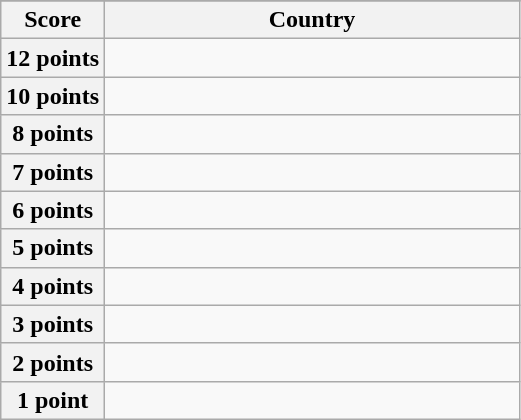<table class="wikitable">
<tr>
</tr>
<tr>
<th scope="col" width="20%">Score</th>
<th scope="col">Country</th>
</tr>
<tr>
<th scope="row">12 points</th>
<td></td>
</tr>
<tr>
<th scope="row">10 points</th>
<td></td>
</tr>
<tr>
<th scope="row">8 points</th>
<td></td>
</tr>
<tr>
<th scope="row">7 points</th>
<td></td>
</tr>
<tr>
<th scope="row">6 points</th>
<td></td>
</tr>
<tr>
<th scope="row">5 points</th>
<td></td>
</tr>
<tr>
<th scope="row">4 points</th>
<td></td>
</tr>
<tr>
<th scope="row">3 points</th>
<td></td>
</tr>
<tr>
<th scope="row">2 points</th>
<td></td>
</tr>
<tr>
<th scope="row">1 point</th>
<td></td>
</tr>
</table>
